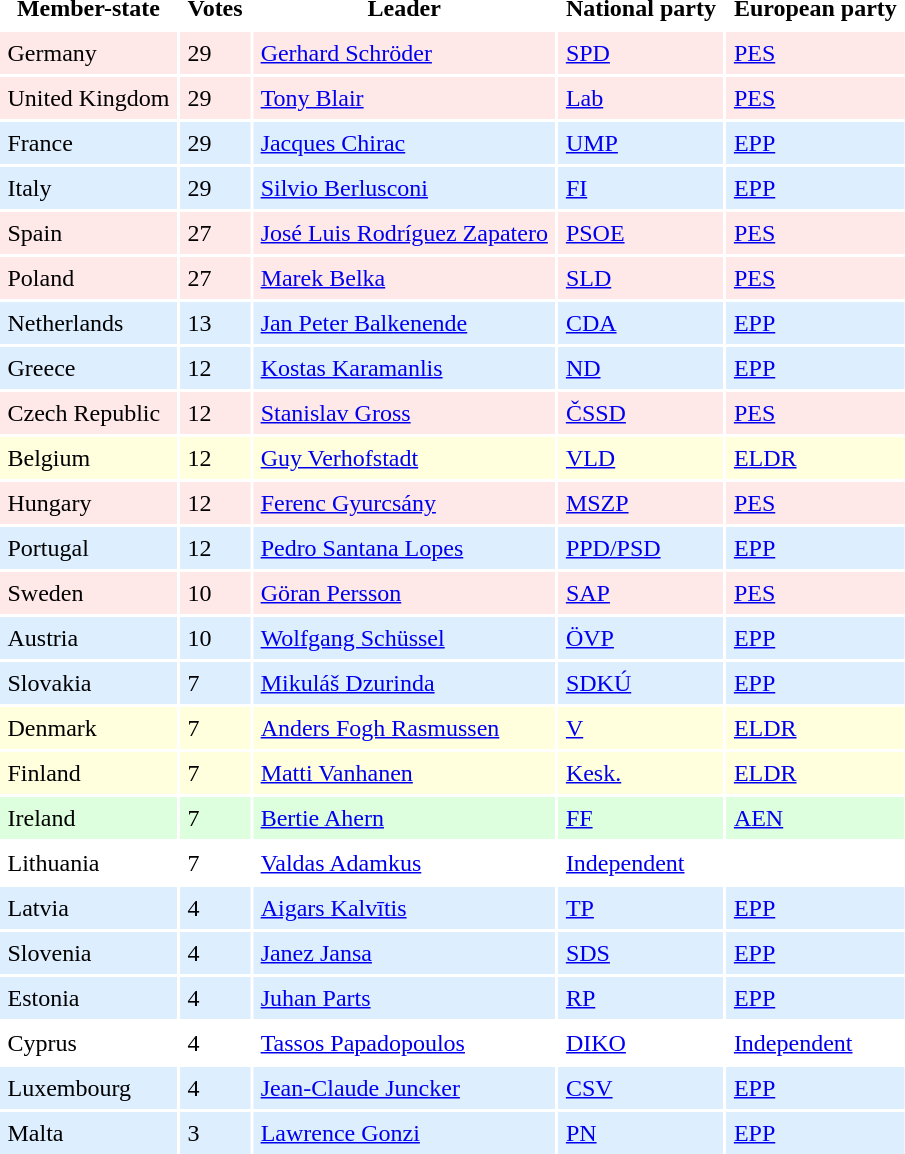<table border=0 cellpadding=5 cellspacing=2>
<tr ----bgcolor=lightgrey>
<th>Member-state</th>
<th>Votes</th>
<th>Leader</th>
<th>National party</th>
<th>European party</th>
</tr>
<tr ---- bgcolor=#FFE8E8>
<td>Germany</td>
<td>29</td>
<td><a href='#'>Gerhard Schröder</a></td>
<td><a href='#'>SPD</a></td>
<td><a href='#'>PES</a></td>
</tr>
<tr ---- bgcolor=#FFE8E8>
<td>United Kingdom</td>
<td>29</td>
<td><a href='#'>Tony Blair</a></td>
<td><a href='#'>Lab</a></td>
<td><a href='#'>PES</a></td>
</tr>
<tr ---- bgcolor=#DDEEFF>
<td>France</td>
<td>29</td>
<td><a href='#'>Jacques Chirac</a></td>
<td><a href='#'>UMP</a></td>
<td><a href='#'>EPP</a></td>
</tr>
<tr ---- bgcolor=#DDEEFF>
<td>Italy</td>
<td>29</td>
<td><a href='#'>Silvio Berlusconi</a></td>
<td><a href='#'>FI</a></td>
<td><a href='#'>EPP</a></td>
</tr>
<tr ---- bgcolor=#FFE8E8>
<td>Spain</td>
<td>27</td>
<td><a href='#'>José Luis Rodríguez Zapatero</a></td>
<td><a href='#'>PSOE</a></td>
<td><a href='#'>PES</a></td>
</tr>
<tr ---- bgcolor=#FFE8E8>
<td>Poland</td>
<td>27</td>
<td><a href='#'>Marek Belka</a></td>
<td><a href='#'>SLD</a></td>
<td><a href='#'>PES</a></td>
</tr>
<tr ---- bgcolor=#DDEEFF>
<td>Netherlands</td>
<td>13</td>
<td><a href='#'>Jan Peter Balkenende</a></td>
<td><a href='#'>CDA</a></td>
<td><a href='#'>EPP</a></td>
</tr>
<tr ---- bgcolor=#DDEEFF>
<td>Greece</td>
<td>12</td>
<td><a href='#'>Kostas Karamanlis</a></td>
<td><a href='#'>ND</a></td>
<td><a href='#'>EPP</a></td>
</tr>
<tr ---- bgcolor=#FFE8E8>
<td>Czech Republic</td>
<td>12</td>
<td><a href='#'>Stanislav Gross</a></td>
<td><a href='#'>ČSSD</a></td>
<td><a href='#'>PES</a></td>
</tr>
<tr ---- bgcolor=#FFFFDD>
<td>Belgium</td>
<td>12</td>
<td><a href='#'>Guy Verhofstadt</a></td>
<td><a href='#'>VLD</a></td>
<td><a href='#'>ELDR</a></td>
</tr>
<tr ---- bgcolor=#FFE8E8>
<td>Hungary</td>
<td>12</td>
<td><a href='#'>Ferenc Gyurcsány</a></td>
<td><a href='#'>MSZP</a></td>
<td><a href='#'>PES</a></td>
</tr>
<tr ---- bgcolor=#DDEEFF>
<td>Portugal</td>
<td>12</td>
<td><a href='#'>Pedro Santana Lopes</a></td>
<td><a href='#'>PPD/PSD</a></td>
<td><a href='#'>EPP</a></td>
</tr>
<tr ---- bgcolor=#FFE8E8>
<td>Sweden</td>
<td>10</td>
<td><a href='#'>Göran Persson</a></td>
<td><a href='#'>SAP</a></td>
<td><a href='#'>PES</a></td>
</tr>
<tr ---- bgcolor=#DDEEFF>
<td>Austria</td>
<td>10</td>
<td><a href='#'>Wolfgang Schüssel</a></td>
<td><a href='#'>ÖVP</a></td>
<td><a href='#'>EPP</a></td>
</tr>
<tr ---- bgcolor=#DDEEFF>
<td>Slovakia</td>
<td>7</td>
<td><a href='#'>Mikuláš Dzurinda</a></td>
<td><a href='#'>SDKÚ</a></td>
<td><a href='#'>EPP</a></td>
</tr>
<tr ---- bgcolor=#FFFFDD>
<td>Denmark</td>
<td>7</td>
<td><a href='#'>Anders Fogh Rasmussen</a></td>
<td><a href='#'>V</a></td>
<td><a href='#'>ELDR</a></td>
</tr>
<tr ---- bgcolor=#FFFFDD>
<td>Finland</td>
<td>7</td>
<td><a href='#'>Matti Vanhanen</a></td>
<td><a href='#'>Kesk.</a></td>
<td><a href='#'>ELDR</a></td>
</tr>
<tr ---- bgcolor=#DDFFDD>
<td>Ireland</td>
<td>7</td>
<td><a href='#'>Bertie Ahern</a></td>
<td><a href='#'>FF</a></td>
<td><a href='#'>AEN</a></td>
</tr>
<tr ----bgcolor=lightgrey>
<td>Lithuania</td>
<td>7</td>
<td><a href='#'>Valdas Adamkus</a></td>
<td colspan=2><a href='#'>Independent</a></td>
</tr>
<tr ---- bgcolor=#DDEEFF>
<td>Latvia</td>
<td>4</td>
<td><a href='#'>Aigars Kalvītis</a></td>
<td><a href='#'>TP</a></td>
<td><a href='#'>EPP</a></td>
</tr>
<tr ---- bgcolor=#DDEEFF>
<td>Slovenia</td>
<td>4</td>
<td><a href='#'>Janez Jansa</a></td>
<td><a href='#'>SDS</a></td>
<td><a href='#'>EPP</a></td>
</tr>
<tr ---- bgcolor=#DDEEFF>
<td>Estonia</td>
<td>4</td>
<td><a href='#'>Juhan Parts</a></td>
<td><a href='#'>RP</a></td>
<td><a href='#'>EPP</a></td>
</tr>
<tr ----bgcolor=lightgrey>
<td>Cyprus</td>
<td>4</td>
<td><a href='#'>Tassos Papadopoulos</a></td>
<td><a href='#'>DIKO</a></td>
<td><a href='#'>Independent</a> </td>
</tr>
<tr ---- bgcolor=#DDEEFF>
<td>Luxembourg</td>
<td>4</td>
<td><a href='#'>Jean-Claude Juncker</a></td>
<td><a href='#'>CSV</a></td>
<td><a href='#'>EPP</a></td>
</tr>
<tr ---- bgcolor=#DDEEFF>
<td>Malta</td>
<td>3</td>
<td><a href='#'>Lawrence Gonzi</a></td>
<td><a href='#'>PN</a></td>
<td><a href='#'>EPP</a></td>
</tr>
</table>
